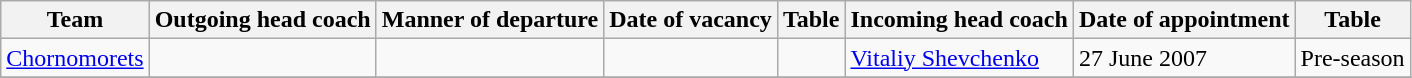<table class="wikitable sortable">
<tr>
<th>Team</th>
<th>Outgoing head coach</th>
<th>Manner of departure</th>
<th>Date of vacancy</th>
<th>Table</th>
<th>Incoming head coach</th>
<th>Date of appointment</th>
<th>Table</th>
</tr>
<tr>
<td><a href='#'>Chornomorets</a></td>
<td></td>
<td></td>
<td></td>
<td></td>
<td> <a href='#'>Vitaliy Shevchenko</a></td>
<td>27 June 2007</td>
<td>Pre-season</td>
</tr>
<tr>
</tr>
</table>
